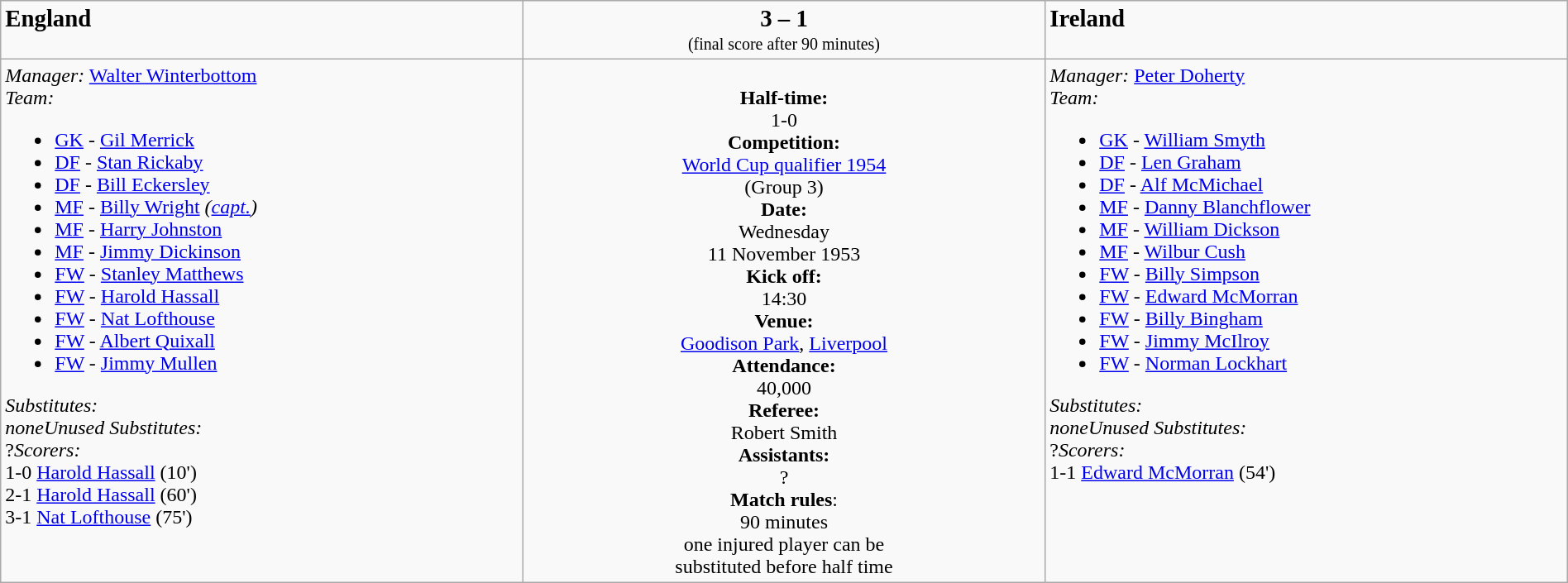<table border=0 class="wikitable" width=100%>
<tr>
<td width=33% valign=top><big> <strong>England</strong></big></td>
<td width=33% valign=top align=center><big><strong>3 – 1</strong></big><br><small>(final score after 90 minutes)</small></td>
<td width=33% valign=top><big> <strong>Ireland</strong></big></td>
</tr>
<tr>
<td valign=top><em>Manager:</em>  <a href='#'>Walter Winterbottom</a><br><em>Team:</em><ul><li><a href='#'>GK</a> - <a href='#'>Gil Merrick</a></li><li><a href='#'>DF</a> - <a href='#'>Stan Rickaby</a></li><li><a href='#'>DF</a> - <a href='#'>Bill Eckersley</a></li><li><a href='#'>MF</a> - <a href='#'>Billy Wright</a> <em>(<a href='#'>capt.</a>)</em></li><li><a href='#'>MF</a> - <a href='#'>Harry Johnston</a></li><li><a href='#'>MF</a> - <a href='#'>Jimmy Dickinson</a></li><li><a href='#'>FW</a> - <a href='#'>Stanley Matthews</a></li><li><a href='#'>FW</a> - <a href='#'>Harold Hassall</a></li><li><a href='#'>FW</a> - <a href='#'>Nat Lofthouse</a></li><li><a href='#'>FW</a> - <a href='#'>Albert Quixall</a></li><li><a href='#'>FW</a> - <a href='#'>Jimmy Mullen</a></li></ul><em>Substitutes:</em><br><em>none</em><em>Unused Substitutes:</em>
<br>?<em>Scorers:</em>
<br>1-0 <a href='#'>Harold Hassall</a> (10')
<br>2-1 <a href='#'>Harold Hassall</a> (60')
<br>3-1 <a href='#'>Nat Lofthouse</a> (75')</td>
<td valign=middle align=center><br><strong>Half-time:</strong><br>1-0<br><strong>Competition:</strong><br><a href='#'>World Cup qualifier 1954</a><br> (Group 3)<br><strong>Date:</strong><br>Wednesday<br>11 November 1953<br><strong>Kick off:</strong><br>14:30<br><strong>Venue:</strong><br><a href='#'>Goodison Park</a>, <a href='#'>Liverpool</a><br><strong>Attendance:</strong><br> 40,000<br><strong>Referee:</strong><br>Robert Smith <br><strong>Assistants:</strong><br>?<br><strong>Match rules</strong>:<br>90 minutes<br>one injured player can be<br>substituted before half time
</td>
<td valign=top><em>Manager:</em>  <a href='#'>Peter Doherty</a><br><em>Team:</em><ul><li><a href='#'>GK</a> - <a href='#'>William Smyth</a></li><li><a href='#'>DF</a> - <a href='#'>Len Graham</a></li><li><a href='#'>DF</a> - <a href='#'>Alf McMichael</a></li><li><a href='#'>MF</a> - <a href='#'>Danny Blanchflower</a></li><li><a href='#'>MF</a> - <a href='#'>William Dickson</a></li><li><a href='#'>MF</a> - <a href='#'>Wilbur Cush</a></li><li><a href='#'>FW</a> - <a href='#'>Billy Simpson</a></li><li><a href='#'>FW</a> - <a href='#'>Edward McMorran</a></li><li><a href='#'>FW</a> - <a href='#'>Billy Bingham</a></li><li><a href='#'>FW</a> - <a href='#'>Jimmy McIlroy</a></li><li><a href='#'>FW</a> - <a href='#'>Norman Lockhart</a></li></ul><em>Substitutes:</em><br><em>none</em><em>Unused Substitutes:</em>
<br>?<em>Scorers:</em>
<br>1-1 <a href='#'>Edward McMorran</a> (54')</td>
</tr>
</table>
